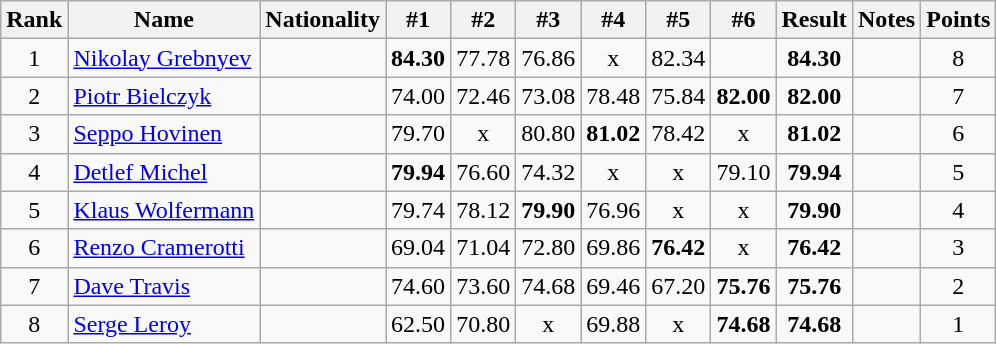<table class="wikitable sortable" style="text-align:center">
<tr>
<th>Rank</th>
<th>Name</th>
<th>Nationality</th>
<th>#1</th>
<th>#2</th>
<th>#3</th>
<th>#4</th>
<th>#5</th>
<th>#6</th>
<th>Result</th>
<th>Notes</th>
<th>Points</th>
</tr>
<tr>
<td>1</td>
<td align=left><a href='#'>Nikolay Grebnyev</a></td>
<td align=left></td>
<td><strong>84.30</strong></td>
<td>77.78</td>
<td>76.86</td>
<td>x</td>
<td>82.34</td>
<td></td>
<td><strong>84.30</strong></td>
<td></td>
<td>8</td>
</tr>
<tr>
<td>2</td>
<td align=left><a href='#'>Piotr Bielczyk</a></td>
<td align=left></td>
<td>74.00</td>
<td>72.46</td>
<td>73.08</td>
<td>78.48</td>
<td>75.84</td>
<td><strong>82.00</strong></td>
<td><strong>82.00</strong></td>
<td></td>
<td>7</td>
</tr>
<tr>
<td>3</td>
<td align=left><a href='#'>Seppo Hovinen</a></td>
<td align=left></td>
<td>79.70</td>
<td>x</td>
<td>80.80</td>
<td><strong>81.02</strong></td>
<td>78.42</td>
<td>x</td>
<td><strong>81.02</strong></td>
<td></td>
<td>6</td>
</tr>
<tr>
<td>4</td>
<td align=left><a href='#'>Detlef Michel</a></td>
<td align=left></td>
<td><strong>79.94</strong></td>
<td>76.60</td>
<td>74.32</td>
<td>x</td>
<td>x</td>
<td>79.10</td>
<td><strong>79.94</strong></td>
<td></td>
<td>5</td>
</tr>
<tr>
<td>5</td>
<td align=left><a href='#'>Klaus Wolfermann</a></td>
<td align=left></td>
<td>79.74</td>
<td>78.12</td>
<td><strong>79.90</strong></td>
<td>76.96</td>
<td>x</td>
<td>x</td>
<td><strong>79.90</strong></td>
<td></td>
<td>4</td>
</tr>
<tr>
<td>6</td>
<td align=left><a href='#'>Renzo Cramerotti</a></td>
<td align=left></td>
<td>69.04</td>
<td>71.04</td>
<td>72.80</td>
<td>69.86</td>
<td><strong>76.42</strong></td>
<td>x</td>
<td><strong>76.42</strong></td>
<td></td>
<td>3</td>
</tr>
<tr>
<td>7</td>
<td align=left><a href='#'>Dave Travis</a></td>
<td align=left></td>
<td>74.60</td>
<td>73.60</td>
<td>74.68</td>
<td>69.46</td>
<td>67.20</td>
<td><strong>75.76</strong></td>
<td><strong>75.76</strong></td>
<td></td>
<td>2</td>
</tr>
<tr>
<td>8</td>
<td align=left><a href='#'>Serge Leroy</a></td>
<td align=left></td>
<td>62.50</td>
<td>70.80</td>
<td>x</td>
<td>69.88</td>
<td>x</td>
<td><strong>74.68</strong></td>
<td><strong>74.68</strong></td>
<td></td>
<td>1</td>
</tr>
</table>
